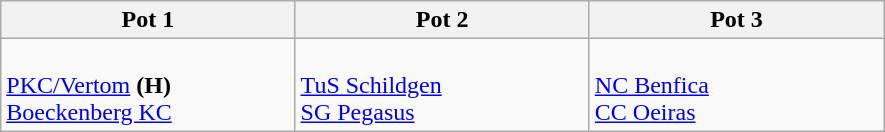<table class="wikitable collapsible">
<tr>
<th width=20%>Pot 1</th>
<th width=20%>Pot 2</th>
<th width=20%>Pot 3</th>
</tr>
<tr>
<td><br> <a href='#'>PKC/Vertom</a> <strong>(H)</strong><br>
 <a href='#'>Boeckenberg KC</a></td>
<td><br> <a href='#'>TuS Schildgen</a><br>
 <a href='#'>SG Pegasus</a><br></td>
<td><br> <a href='#'>NC Benfica</a><br>
 <a href='#'>CC Oeiras</a></td>
</tr>
</table>
